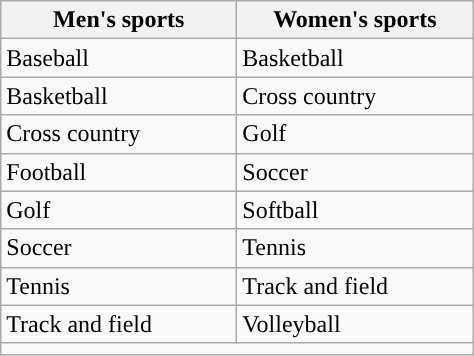<table class="wikitable"; style= "text-align: ">
<tr>
<th width=150px>Men's sports</th>
<th width=150px>Women's sports</th>
</tr>
<tr>
<td>Baseball</td>
<td>Basketball</td>
</tr>
<tr>
<td>Basketball</td>
<td>Cross country</td>
</tr>
<tr>
<td>Cross country</td>
<td>Golf</td>
</tr>
<tr>
<td>Football</td>
<td>Soccer</td>
</tr>
<tr>
<td>Golf</td>
<td>Softball</td>
</tr>
<tr>
<td>Soccer</td>
<td>Tennis</td>
</tr>
<tr>
<td>Tennis</td>
<td>Track and field</td>
</tr>
<tr>
<td>Track and field</td>
<td>Volleyball</td>
</tr>
<tr>
<td colspan=2></td>
</tr>
</table>
